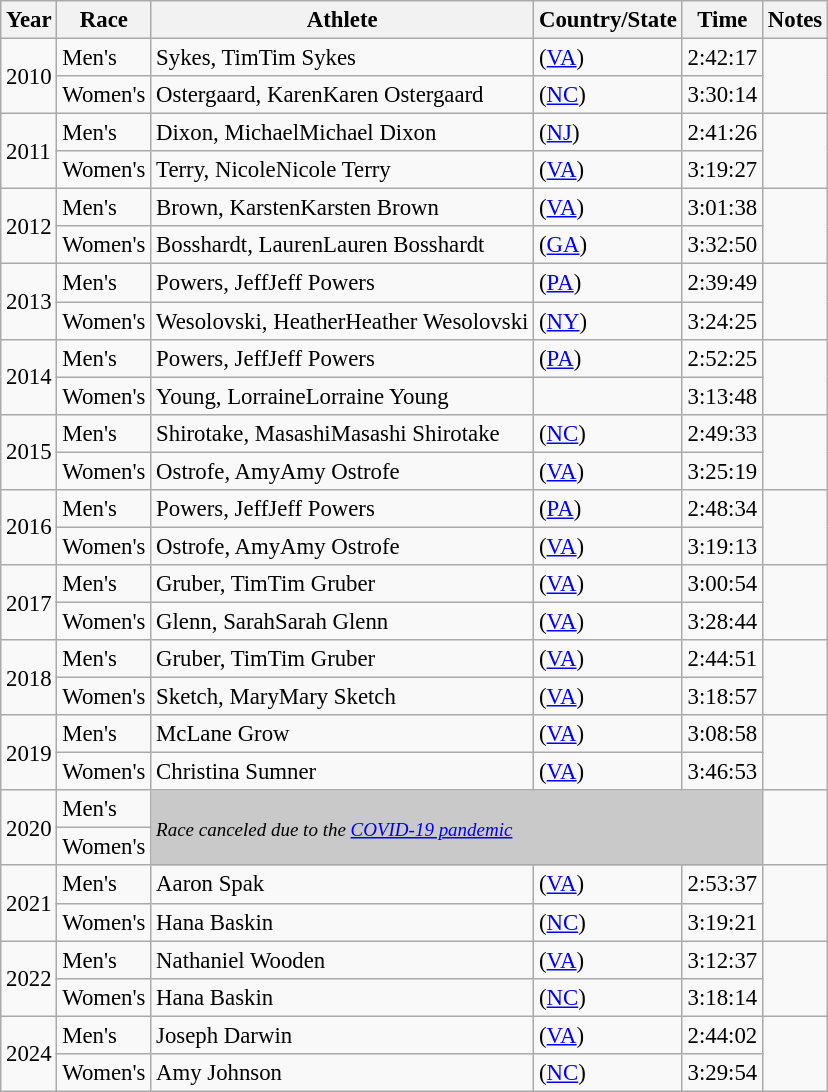<table class="wikitable sortable" style="font-size:95%;">
<tr>
<th>Year</th>
<th>Race</th>
<th>Athlete</th>
<th>Country/State</th>
<th>Time</th>
<th class="unsortable">Notes</th>
</tr>
<tr>
<td rowspan=2>2010</td>
<td>Men's</td>
<td><span>Sykes, Tim</span>Tim Sykes</td>
<td> (<a href='#'>VA</a>)</td>
<td>2:42:17</td>
<td rowspan="2"></td>
</tr>
<tr>
<td>Women's</td>
<td><span>Ostergaard, Karen</span>Karen Ostergaard</td>
<td> (<a href='#'>NC</a>)</td>
<td>3:30:14</td>
</tr>
<tr>
<td rowspan=2>2011</td>
<td>Men's</td>
<td><span>Dixon, Michael</span>Michael Dixon</td>
<td> (<a href='#'>NJ</a>)</td>
<td>2:41:26</td>
<td rowspan="2"></td>
</tr>
<tr>
<td>Women's</td>
<td><span>Terry, Nicole</span>Nicole Terry</td>
<td> (<a href='#'>VA</a>)</td>
<td>3:19:27</td>
</tr>
<tr>
<td rowspan=2>2012</td>
<td>Men's</td>
<td><span>Brown, Karsten</span>Karsten Brown</td>
<td> (<a href='#'>VA</a>)</td>
<td>3:01:38</td>
<td rowspan="2"></td>
</tr>
<tr>
<td>Women's</td>
<td><span>Bosshardt, Lauren</span>Lauren Bosshardt</td>
<td> (<a href='#'>GA</a>)</td>
<td>3:32:50</td>
</tr>
<tr>
<td rowspan=2>2013</td>
<td>Men's</td>
<td><span>Powers, Jeff</span>Jeff Powers</td>
<td> (<a href='#'>PA</a>)</td>
<td>2:39:49</td>
<td rowspan="2"></td>
</tr>
<tr>
<td>Women's</td>
<td><span>Wesolovski, Heather</span>Heather Wesolovski</td>
<td> (<a href='#'>NY</a>)</td>
<td>3:24:25</td>
</tr>
<tr>
<td rowspan=2>2014</td>
<td>Men's</td>
<td><span>Powers, Jeff</span>Jeff Powers</td>
<td> (<a href='#'>PA</a>)</td>
<td>2:52:25</td>
<td rowspan="2"></td>
</tr>
<tr>
<td>Women's</td>
<td><span>Young, Lorraine</span>Lorraine Young</td>
<td></td>
<td>3:13:48</td>
</tr>
<tr>
<td rowspan=2>2015</td>
<td>Men's</td>
<td><span>Shirotake, Masashi</span>Masashi Shirotake</td>
<td> (<a href='#'>NC</a>)</td>
<td>2:49:33</td>
<td rowspan="2"></td>
</tr>
<tr>
<td>Women's</td>
<td><span>Ostrofe, Amy</span>Amy Ostrofe</td>
<td> (<a href='#'>VA</a>)</td>
<td>3:25:19</td>
</tr>
<tr>
<td rowspan=2>2016</td>
<td>Men's</td>
<td><span>Powers, Jeff</span>Jeff Powers</td>
<td> (<a href='#'>PA</a>)</td>
<td>2:48:34</td>
<td rowspan="2"></td>
</tr>
<tr>
<td>Women's</td>
<td><span>Ostrofe, Amy</span>Amy Ostrofe</td>
<td> (<a href='#'>VA</a>)</td>
<td>3:19:13</td>
</tr>
<tr>
<td rowspan=2>2017</td>
<td>Men's</td>
<td><span>Gruber, Tim</span>Tim Gruber</td>
<td> (<a href='#'>VA</a>)</td>
<td>3:00:54</td>
<td rowspan="2"></td>
</tr>
<tr>
<td>Women's</td>
<td><span>Glenn, Sarah</span>Sarah Glenn</td>
<td> (<a href='#'>VA</a>)</td>
<td>3:28:44</td>
</tr>
<tr>
<td rowspan=2>2018</td>
<td>Men's</td>
<td><span>Gruber, Tim</span>Tim Gruber</td>
<td> (<a href='#'>VA</a>)</td>
<td>2:44:51</td>
<td rowspan="2"></td>
</tr>
<tr>
<td>Women's</td>
<td><span>Sketch, Mary</span>Mary Sketch</td>
<td> (<a href='#'>VA</a>)</td>
<td>3:18:57</td>
</tr>
<tr>
<td rowspan=2>2019</td>
<td>Men's</td>
<td>McLane Grow</td>
<td> (<a href='#'>VA</a>)</td>
<td>3:08:58</td>
<td rowspan="2"></td>
</tr>
<tr>
<td>Women's</td>
<td>Christina Sumner</td>
<td> (<a href='#'>VA</a>)</td>
<td>3:46:53</td>
</tr>
<tr>
<td rowspan=2>2020</td>
<td>Men's</td>
<td colspan="3" rowspan="2" data-sort-value="99:99:99" bgcolor="#c9c9c9"><small><em>Race canceled due to the <a href='#'>COVID-19 pandemic</a></em></small></td>
<td rowspan="2"></td>
</tr>
<tr>
<td>Women's</td>
</tr>
<tr>
<td rowspan="2">2021</td>
<td>Men's</td>
<td>Aaron Spak</td>
<td> (<a href='#'>VA</a>)</td>
<td>2:53:37</td>
<td rowspan="2"></td>
</tr>
<tr>
<td>Women's</td>
<td>Hana Baskin</td>
<td> (<a href='#'>NC</a>)</td>
<td>3:19:21</td>
</tr>
<tr>
<td rowspan="2">2022</td>
<td>Men's</td>
<td>Nathaniel Wooden</td>
<td> (<a href='#'>VA</a>)</td>
<td>3:12:37</td>
<td rowspan="2"></td>
</tr>
<tr>
<td>Women's</td>
<td>Hana Baskin</td>
<td> (<a href='#'>NC</a>)</td>
<td>3:18:14</td>
</tr>
<tr>
<td rowspan="2">2024</td>
<td>Men's</td>
<td>Joseph Darwin</td>
<td> (<a href='#'>VA</a>)</td>
<td>2:44:02</td>
<td rowspan="2"></td>
</tr>
<tr>
<td>Women's</td>
<td>Amy Johnson</td>
<td> (<a href='#'>NC</a>)</td>
<td>3:29:54</td>
</tr>
</table>
